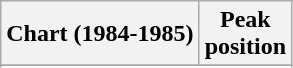<table class="wikitable sortable plainrowheaders" style="text-align:center">
<tr>
<th>Chart (1984-1985)</th>
<th>Peak<br>position</th>
</tr>
<tr>
</tr>
<tr>
</tr>
<tr>
</tr>
</table>
